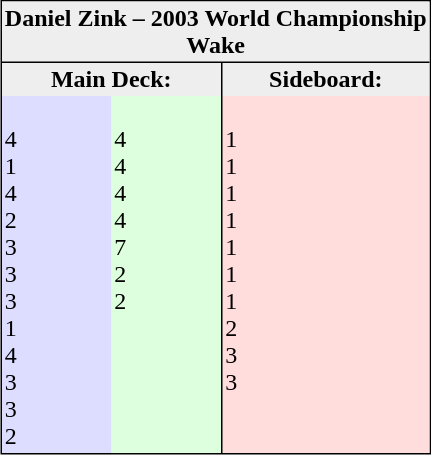<table align="right" border="0" cellspacing="0" cellpadding="2" style="border: 1px solid black; margin-left: 1ex;">
<tr>
<th colspan="3" style="background-color: #eee; border-bottom: 1px solid black;">Daniel Zink – 2003 World Championship<br>Wake</th>
</tr>
<tr style="background-color: #eee;">
<th colspan="2">Main Deck:</th>
<th style="border-left: 1px solid black;">Sideboard:</th>
</tr>
<tr valign="top">
<td style="background-color: #ddf;"><br>4 <br>
1 <br>
4 <br>
2 <br>
3 <br>
3 <br>
3 <br>
1 <br>
4 <br>
3 <br>
3 <br>
2 <br></td>
<td style="background-color: #dfd;"><br>4 <br>
4 <br>
4 <br>
4 <br>
7 <br>
2 <br>
2 <br></td>
<td style="background-color: #fdd; border-left: 1px solid black;"><br>1 <br>
1 <br>
1 <br>
1 <br>
1 <br>
1 <br>
1 <br>
2 <br>
3 <br>
3 <br></td>
</tr>
</table>
